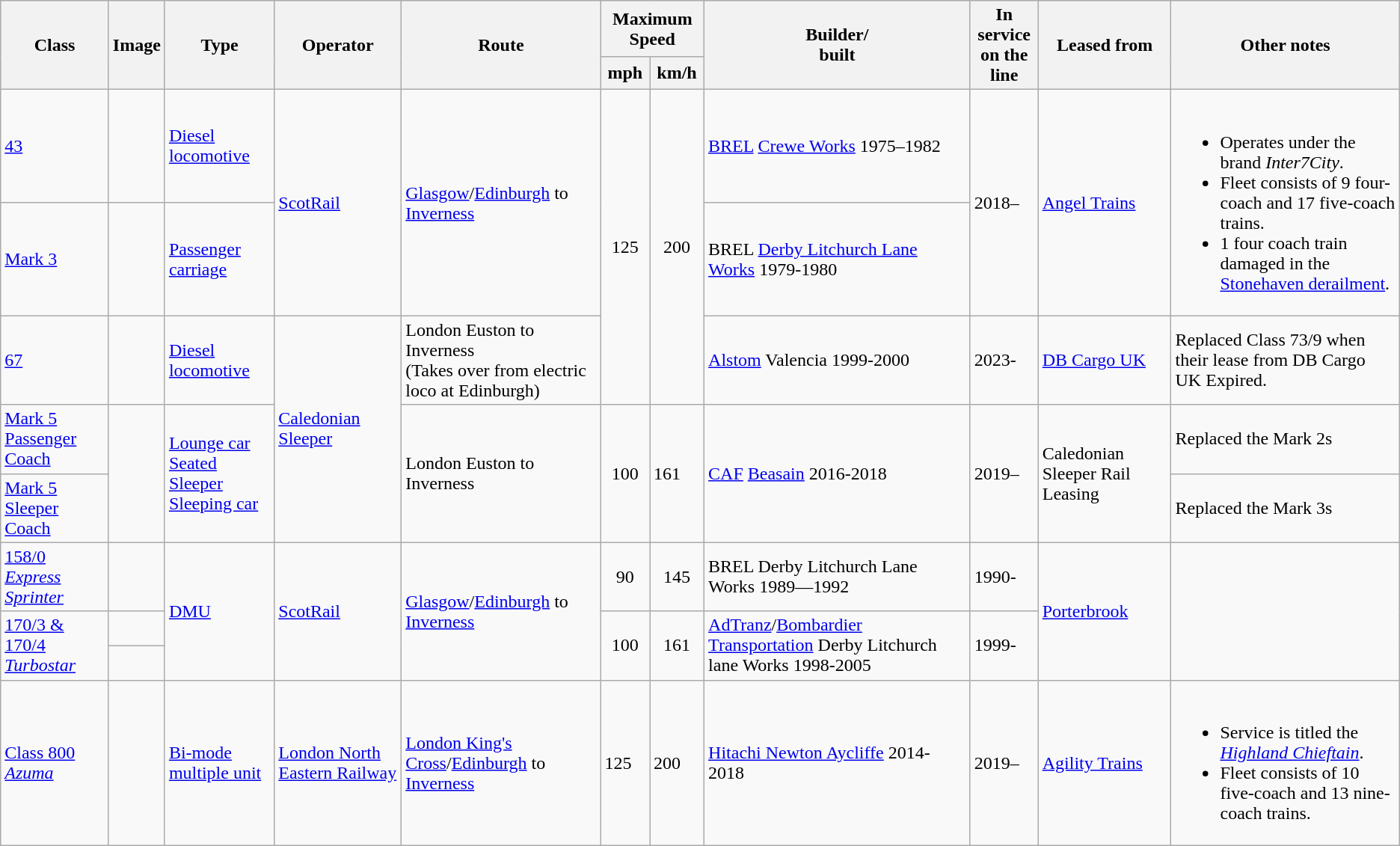<table class="wikitable">
<tr>
<th rowspan="2">Class</th>
<th rowspan="2">Image</th>
<th rowspan="2">Type</th>
<th rowspan="2">Operator</th>
<th rowspan="2">Route</th>
<th colspan="2">Maximum Speed</th>
<th rowspan="2">Builder/<br>built</th>
<th rowspan="2">In service<br>on the line</th>
<th rowspan="2">Leased from</th>
<th rowspan="2">Other notes</th>
</tr>
<tr>
<th>mph</th>
<th>km/h</th>
</tr>
<tr>
<td><a href='#'>43</a></td>
<td></td>
<td><a href='#'>Diesel locomotive</a></td>
<td rowspan="2"><a href='#'>ScotRail</a></td>
<td rowspan="2"><a href='#'>Glasgow</a>/<a href='#'>Edinburgh</a> to <a href='#'>Inverness</a></td>
<td rowspan="3" align="center">125</td>
<td rowspan="3" align="center">200</td>
<td><a href='#'>BREL</a> <a href='#'>Crewe Works</a> 1975–1982</td>
<td rowspan="2">2018–</td>
<td rowspan="2"><a href='#'>Angel Trains</a></td>
<td rowspan="2"><br><ul><li>Operates under the brand <em>Inter7City</em>.</li><li>Fleet consists of 9 four-coach and 17 five-coach trains.</li><li>1 four coach train damaged in the <a href='#'>Stonehaven derailment</a>.</li></ul></td>
</tr>
<tr>
<td><a href='#'>Mark 3</a></td>
<td><br></td>
<td><a href='#'>Passenger carriage</a></td>
<td>BREL <a href='#'>Derby Litchurch Lane Works</a> 1979-1980</td>
</tr>
<tr>
<td><a href='#'>67</a></td>
<td></td>
<td><a href='#'>Diesel locomotive</a></td>
<td rowspan="3"><a href='#'>Caledonian Sleeper</a></td>
<td>London Euston to Inverness<br>(Takes over from electric loco at Edinburgh)</td>
<td><a href='#'>Alstom</a> Valencia 1999-2000</td>
<td>2023-</td>
<td><a href='#'>DB Cargo UK</a></td>
<td>Replaced Class 73/9 when their lease from DB Cargo UK Expired.</td>
</tr>
<tr>
<td><a href='#'>Mark 5 Passenger Coach</a></td>
<td rowspan="2"></td>
<td rowspan="2"><a href='#'>Lounge car</a><br><a href='#'>Seated Sleeper</a> <br> <a href='#'>Sleeping car</a></td>
<td rowspan="2">London Euston to Inverness</td>
<td rowspan="2" align="center">100</td>
<td rowspan="2" align "center">161</td>
<td rowspan="2"><a href='#'>CAF</a> <a href='#'>Beasain</a> 2016-2018</td>
<td rowspan="2">2019–</td>
<td rowspan="2">Caledonian Sleeper Rail Leasing</td>
<td>Replaced the Mark 2s</td>
</tr>
<tr>
<td><a href='#'>Mark 5 Sleeper Coach</a></td>
<td>Replaced the Mark 3s</td>
</tr>
<tr>
<td><a href='#'>158/0 <em>Express Sprinter</em></a></td>
<td></td>
<td rowspan="3"><a href='#'>DMU</a></td>
<td rowspan="3"><a href='#'>ScotRail</a></td>
<td rowspan="3"><a href='#'>Glasgow</a>/<a href='#'>Edinburgh</a> to <a href='#'>Inverness</a></td>
<td align="center">90</td>
<td align="center">145</td>
<td>BREL Derby Litchurch Lane Works 1989—1992</td>
<td>1990-</td>
<td rowspan="3"><a href='#'>Porterbrook</a></td>
<td rowspan="3"></td>
</tr>
<tr>
<td rowspan=2><a href='#'>170/3 & 170/4 <em>Turbostar</em></a></td>
<td></td>
<td rowspan=2 align=center>100</td>
<td rowspan=2 align=center>161</td>
<td rowspan="2"><a href='#'>AdTranz</a>/<a href='#'>Bombardier Transportation</a> Derby Litchurch lane Works 1998-2005</td>
<td rowspan="2">1999-</td>
</tr>
<tr>
<td></td>
</tr>
<tr>
<td><a href='#'>Class 800 <em>Azuma</em></a></td>
<td></td>
<td><a href='#'>Bi-mode multiple unit</a></td>
<td><a href='#'>London North Eastern Railway</a></td>
<td><a href='#'>London King's Cross</a>/<a href='#'>Edinburgh</a> to <a href='#'>Inverness</a></td>
<td>125</td>
<td>200</td>
<td><a href='#'>Hitachi Newton Aycliffe</a> 2014-2018</td>
<td>2019–</td>
<td><a href='#'>Agility Trains</a></td>
<td><br><ul><li>Service is titled the <em><a href='#'>Highland Chieftain</a></em>.</li><li>Fleet consists of 10 five-coach and 13 nine-coach trains.</li></ul></td>
</tr>
</table>
